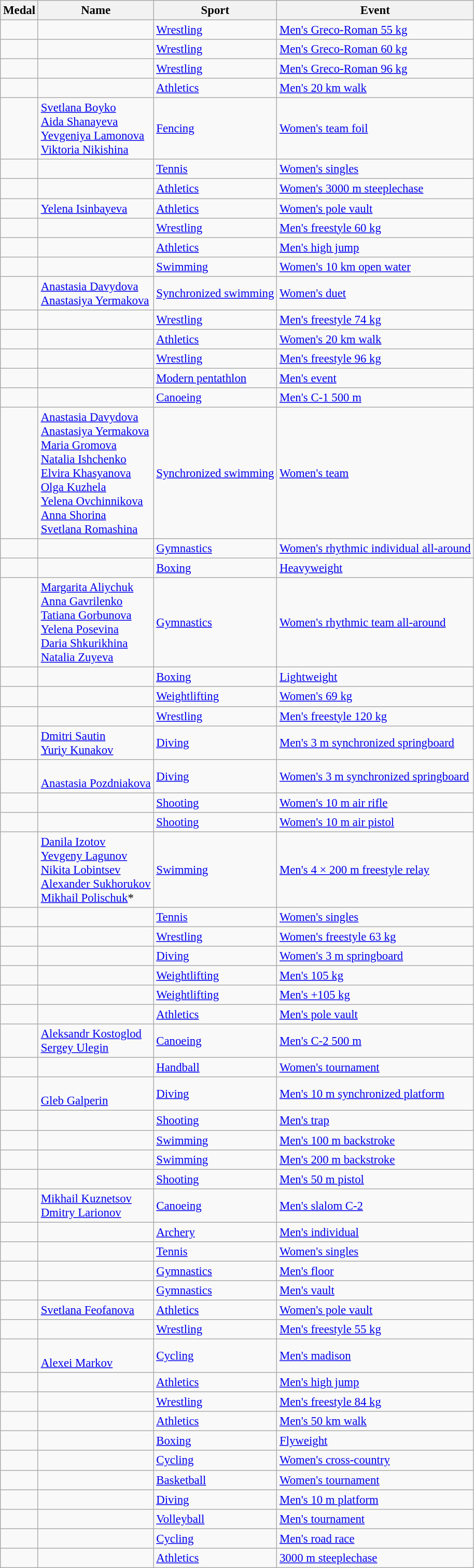<table class="wikitable sortable" style="font-size:95%">
<tr>
<th>Medal</th>
<th>Name</th>
<th>Sport</th>
<th>Event</th>
</tr>
<tr>
<td></td>
<td></td>
<td><a href='#'>Wrestling</a></td>
<td><a href='#'>Men's Greco-Roman 55 kg</a></td>
</tr>
<tr>
<td></td>
<td></td>
<td><a href='#'>Wrestling</a></td>
<td><a href='#'>Men's Greco-Roman 60 kg</a></td>
</tr>
<tr>
<td></td>
<td></td>
<td><a href='#'>Wrestling</a></td>
<td><a href='#'>Men's Greco-Roman 96 kg</a></td>
</tr>
<tr>
<td></td>
<td></td>
<td><a href='#'>Athletics</a></td>
<td><a href='#'>Men's 20 km walk</a></td>
</tr>
<tr>
<td></td>
<td><a href='#'>Svetlana Boyko</a><br><a href='#'>Aida Shanayeva</a><br><a href='#'>Yevgeniya Lamonova</a><br><a href='#'>Viktoria Nikishina</a></td>
<td><a href='#'>Fencing</a></td>
<td><a href='#'>Women's team foil</a></td>
</tr>
<tr>
<td></td>
<td></td>
<td><a href='#'>Tennis</a></td>
<td><a href='#'>Women's singles</a></td>
</tr>
<tr>
<td></td>
<td></td>
<td><a href='#'>Athletics</a></td>
<td><a href='#'>Women's 3000 m steeplechase</a></td>
</tr>
<tr>
<td></td>
<td><a href='#'>Yelena Isinbayeva</a></td>
<td><a href='#'>Athletics</a></td>
<td><a href='#'>Women's pole vault</a></td>
</tr>
<tr>
<td></td>
<td></td>
<td><a href='#'>Wrestling</a></td>
<td><a href='#'>Men's freestyle 60 kg</a></td>
</tr>
<tr>
<td></td>
<td></td>
<td><a href='#'>Athletics</a></td>
<td><a href='#'>Men's high jump</a></td>
</tr>
<tr>
<td></td>
<td></td>
<td><a href='#'>Swimming</a></td>
<td><a href='#'>Women's 10 km open water</a></td>
</tr>
<tr>
<td></td>
<td><a href='#'>Anastasia Davydova</a><br><a href='#'>Anastasiya Yermakova</a></td>
<td><a href='#'>Synchronized swimming</a></td>
<td><a href='#'>Women's duet</a></td>
</tr>
<tr>
<td></td>
<td></td>
<td><a href='#'>Wrestling</a></td>
<td><a href='#'>Men's freestyle 74 kg</a></td>
</tr>
<tr>
<td></td>
<td></td>
<td><a href='#'>Athletics</a></td>
<td><a href='#'>Women's 20 km walk</a></td>
</tr>
<tr>
<td></td>
<td></td>
<td><a href='#'>Wrestling</a></td>
<td><a href='#'>Men's freestyle 96 kg</a></td>
</tr>
<tr>
<td></td>
<td></td>
<td><a href='#'>Modern pentathlon</a></td>
<td><a href='#'>Men's event</a></td>
</tr>
<tr>
<td></td>
<td></td>
<td><a href='#'>Canoeing</a></td>
<td><a href='#'>Men's C-1 500 m</a></td>
</tr>
<tr>
<td></td>
<td><a href='#'>Anastasia Davydova</a><br><a href='#'>Anastasiya Yermakova</a><br><a href='#'>Maria Gromova</a><br><a href='#'>Natalia Ishchenko</a><br><a href='#'>Elvira Khasyanova</a><br><a href='#'>Olga Kuzhela</a><br><a href='#'>Yelena Ovchinnikova</a><br><a href='#'>Anna Shorina</a><br><a href='#'>Svetlana Romashina</a></td>
<td><a href='#'>Synchronized swimming</a></td>
<td><a href='#'>Women's team</a></td>
</tr>
<tr>
<td></td>
<td></td>
<td><a href='#'>Gymnastics</a></td>
<td><a href='#'>Women's rhythmic individual all-around</a></td>
</tr>
<tr>
<td></td>
<td></td>
<td><a href='#'>Boxing</a></td>
<td><a href='#'>Heavyweight</a></td>
</tr>
<tr>
<td></td>
<td><a href='#'>Margarita Aliychuk</a><br><a href='#'>Anna Gavrilenko</a><br><a href='#'>Tatiana Gorbunova</a><br><a href='#'>Yelena Posevina</a><br><a href='#'>Daria Shkurikhina</a><br><a href='#'>Natalia Zuyeva</a></td>
<td><a href='#'>Gymnastics</a></td>
<td><a href='#'>Women's rhythmic team all-around</a></td>
</tr>
<tr>
<td></td>
<td></td>
<td><a href='#'>Boxing</a></td>
<td><a href='#'>Lightweight</a></td>
</tr>
<tr>
<td></td>
<td></td>
<td><a href='#'>Weightlifting</a></td>
<td><a href='#'>Women's 69 kg</a></td>
</tr>
<tr>
<td></td>
<td></td>
<td><a href='#'>Wrestling</a></td>
<td><a href='#'>Men's freestyle 120 kg</a></td>
</tr>
<tr>
<td></td>
<td><a href='#'>Dmitri Sautin</a><br><a href='#'>Yuriy Kunakov</a></td>
<td><a href='#'>Diving</a></td>
<td><a href='#'>Men's 3 m synchronized springboard</a></td>
</tr>
<tr>
<td></td>
<td><br><a href='#'>Anastasia Pozdniakova</a></td>
<td><a href='#'>Diving</a></td>
<td><a href='#'>Women's 3 m synchronized springboard</a></td>
</tr>
<tr>
<td></td>
<td></td>
<td><a href='#'>Shooting</a></td>
<td><a href='#'>Women's 10 m air rifle</a></td>
</tr>
<tr>
<td></td>
<td></td>
<td><a href='#'>Shooting</a></td>
<td><a href='#'>Women's 10 m air pistol</a></td>
</tr>
<tr>
<td></td>
<td><a href='#'>Danila Izotov</a><br><a href='#'>Yevgeny Lagunov</a><br><a href='#'>Nikita Lobintsev</a> <br><a href='#'>Alexander Sukhorukov</a><br><a href='#'>Mikhail Polischuk</a>*</td>
<td><a href='#'>Swimming</a></td>
<td><a href='#'>Men's 4 × 200 m freestyle relay</a></td>
</tr>
<tr>
<td></td>
<td></td>
<td><a href='#'>Tennis</a></td>
<td><a href='#'>Women's singles</a></td>
</tr>
<tr>
<td></td>
<td></td>
<td><a href='#'>Wrestling</a></td>
<td><a href='#'>Women's freestyle 63 kg</a></td>
</tr>
<tr>
<td></td>
<td></td>
<td><a href='#'>Diving</a></td>
<td><a href='#'>Women's 3 m springboard</a></td>
</tr>
<tr>
<td></td>
<td></td>
<td><a href='#'>Weightlifting</a></td>
<td><a href='#'>Men's 105 kg</a></td>
</tr>
<tr>
<td></td>
<td></td>
<td><a href='#'>Weightlifting</a></td>
<td><a href='#'>Men's +105 kg</a></td>
</tr>
<tr>
<td></td>
<td></td>
<td><a href='#'>Athletics</a></td>
<td><a href='#'>Men's pole vault</a></td>
</tr>
<tr>
<td></td>
<td><a href='#'>Aleksandr Kostoglod</a><br><a href='#'>Sergey Ulegin</a></td>
<td><a href='#'>Canoeing</a></td>
<td><a href='#'>Men's C-2 500 m</a></td>
</tr>
<tr>
<td></td>
<td><br></td>
<td><a href='#'>Handball</a></td>
<td><a href='#'>Women's tournament</a></td>
</tr>
<tr>
<td></td>
<td><br><a href='#'>Gleb Galperin</a></td>
<td><a href='#'>Diving</a></td>
<td><a href='#'>Men's 10 m synchronized platform</a></td>
</tr>
<tr>
<td></td>
<td></td>
<td><a href='#'>Shooting</a></td>
<td><a href='#'>Men's trap</a></td>
</tr>
<tr>
<td></td>
<td></td>
<td><a href='#'>Swimming</a></td>
<td><a href='#'>Men's 100 m backstroke</a></td>
</tr>
<tr>
<td></td>
<td></td>
<td><a href='#'>Swimming</a></td>
<td><a href='#'>Men's 200 m backstroke</a></td>
</tr>
<tr>
<td></td>
<td></td>
<td><a href='#'>Shooting</a></td>
<td><a href='#'>Men's 50 m pistol</a></td>
</tr>
<tr>
<td></td>
<td><a href='#'>Mikhail Kuznetsov</a><br><a href='#'>Dmitry Larionov</a></td>
<td><a href='#'>Canoeing</a></td>
<td><a href='#'>Men's slalom C-2</a></td>
</tr>
<tr>
<td></td>
<td></td>
<td><a href='#'>Archery</a></td>
<td><a href='#'>Men's individual</a></td>
</tr>
<tr>
<td></td>
<td></td>
<td><a href='#'>Tennis</a></td>
<td><a href='#'>Women's singles</a></td>
</tr>
<tr>
<td></td>
<td></td>
<td><a href='#'>Gymnastics</a></td>
<td><a href='#'>Men's floor</a></td>
</tr>
<tr>
<td></td>
<td></td>
<td><a href='#'>Gymnastics</a></td>
<td><a href='#'>Men's vault</a></td>
</tr>
<tr>
<td></td>
<td><a href='#'>Svetlana Feofanova</a></td>
<td><a href='#'>Athletics</a></td>
<td><a href='#'>Women's pole vault</a></td>
</tr>
<tr>
<td></td>
<td></td>
<td><a href='#'>Wrestling</a></td>
<td><a href='#'>Men's freestyle 55 kg</a></td>
</tr>
<tr>
<td></td>
<td><br><a href='#'>Alexei Markov</a></td>
<td><a href='#'>Cycling</a></td>
<td><a href='#'>Men's madison</a></td>
</tr>
<tr>
<td></td>
<td></td>
<td><a href='#'>Athletics</a></td>
<td><a href='#'>Men's high jump</a></td>
</tr>
<tr>
<td></td>
<td></td>
<td><a href='#'>Wrestling</a></td>
<td><a href='#'>Men's freestyle 84 kg</a></td>
</tr>
<tr>
<td></td>
<td></td>
<td><a href='#'>Athletics</a></td>
<td><a href='#'>Men's 50 km walk</a></td>
</tr>
<tr>
<td></td>
<td></td>
<td><a href='#'>Boxing</a></td>
<td><a href='#'>Flyweight</a></td>
</tr>
<tr>
<td></td>
<td></td>
<td><a href='#'>Cycling</a></td>
<td><a href='#'>Women's cross-country</a></td>
</tr>
<tr>
<td></td>
<td><br></td>
<td><a href='#'>Basketball</a></td>
<td><a href='#'>Women's tournament</a></td>
</tr>
<tr>
<td></td>
<td></td>
<td><a href='#'>Diving</a></td>
<td><a href='#'>Men's 10 m platform</a></td>
</tr>
<tr>
<td></td>
<td><br></td>
<td><a href='#'>Volleyball</a></td>
<td><a href='#'>Men's tournament</a></td>
</tr>
<tr>
<td></td>
<td></td>
<td><a href='#'>Cycling</a></td>
<td><a href='#'>Men's road race</a></td>
</tr>
<tr>
<td></td>
<td></td>
<td><a href='#'>Athletics</a></td>
<td><a href='#'>3000 m steeplechase</a></td>
</tr>
</table>
